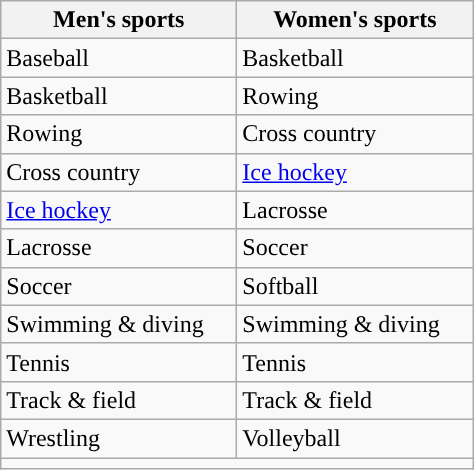<table class="wikitable">
<tr>
<th width=150px>Men's sports</th>
<th width=150px>Women's sports</th>
</tr>
<tr>
<td>Baseball</td>
<td>Basketball</td>
</tr>
<tr>
<td>Basketball</td>
<td>Rowing</td>
</tr>
<tr>
<td>Rowing</td>
<td>Cross country</td>
</tr>
<tr>
<td>Cross country</td>
<td><a href='#'>Ice hockey</a></td>
</tr>
<tr>
<td><a href='#'>Ice hockey</a></td>
<td>Lacrosse</td>
</tr>
<tr>
<td>Lacrosse</td>
<td>Soccer</td>
</tr>
<tr>
<td>Soccer</td>
<td>Softball</td>
</tr>
<tr>
<td>Swimming & diving</td>
<td>Swimming & diving</td>
</tr>
<tr>
<td>Tennis</td>
<td>Tennis</td>
</tr>
<tr>
<td>Track & field</td>
<td>Track & field</td>
</tr>
<tr>
<td>Wrestling</td>
<td>Volleyball</td>
</tr>
<tr>
<td colspan="2"></td>
</tr>
</table>
